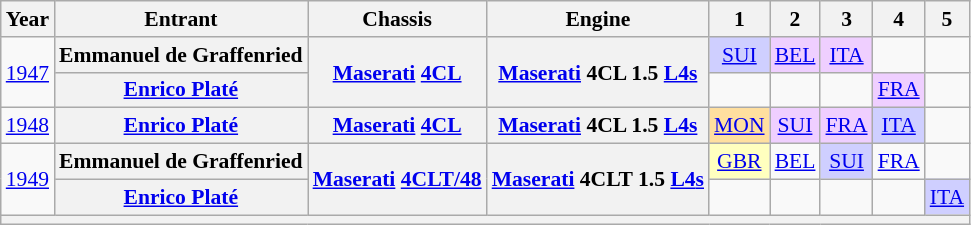<table class="wikitable" style="text-align:center; font-size:90%">
<tr>
<th>Year</th>
<th>Entrant</th>
<th>Chassis</th>
<th>Engine</th>
<th>1</th>
<th>2</th>
<th>3</th>
<th>4</th>
<th>5</th>
</tr>
<tr>
<td rowspan=2><a href='#'>1947</a></td>
<th>Emmanuel de Graffenried</th>
<th rowspan=2><a href='#'>Maserati</a> <a href='#'>4CL</a></th>
<th rowspan=2><a href='#'>Maserati</a> 4CL 1.5 <a href='#'>L4</a><a href='#'>s</a></th>
<td style="background:#CFCFFF;"><a href='#'>SUI</a><br></td>
<td style="background:#EFCFFF;"><a href='#'>BEL</a><br></td>
<td style="background:#EFCFFF;"><a href='#'>ITA</a><br></td>
<td></td>
<td></td>
</tr>
<tr>
<th><a href='#'>Enrico Platé</a></th>
<td></td>
<td></td>
<td></td>
<td style="background:#EFCFFF;"><a href='#'>FRA</a><br></td>
<td></td>
</tr>
<tr>
<td><a href='#'>1948</a></td>
<th><a href='#'>Enrico Platé</a></th>
<th><a href='#'>Maserati</a> <a href='#'>4CL</a></th>
<th><a href='#'>Maserati</a> 4CL 1.5 <a href='#'>L4</a><a href='#'>s</a></th>
<td style="background:#FFDF9F;"><a href='#'>MON</a><br></td>
<td style="background:#EFCFFF;"><a href='#'>SUI</a><br></td>
<td style="background:#EFCFFF;"><a href='#'>FRA</a><br></td>
<td style="background:#CFCFFF;"><a href='#'>ITA</a><br></td>
<td></td>
</tr>
<tr>
<td rowspan=2><a href='#'>1949</a></td>
<th>Emmanuel de Graffenried</th>
<th rowspan=2><a href='#'>Maserati</a> <a href='#'>4CLT/48</a></th>
<th rowspan=2><a href='#'>Maserati</a> 4CLT 1.5 <a href='#'>L4</a><a href='#'>s</a></th>
<td style="background:#FFFFBF;"><a href='#'>GBR</a><br></td>
<td><a href='#'>BEL</a></td>
<td style="background:#CFCFFF;"><a href='#'>SUI</a><br></td>
<td><a href='#'>FRA</a></td>
<td></td>
</tr>
<tr>
<th><a href='#'>Enrico Platé</a></th>
<td></td>
<td></td>
<td></td>
<td></td>
<td style="background:#CFCFFF;"><a href='#'>ITA</a><br></td>
</tr>
<tr>
<th colspan=9></th>
</tr>
</table>
